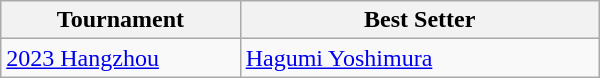<table class=wikitable style="width: 400px;">
<tr>
<th style="width: 40%;">Tournament</th>
<th style="width: 60%;">Best Setter</th>
</tr>
<tr>
<td><a href='#'>2023 Hangzhou</a></td>
<td> <a href='#'>Hagumi Yoshimura</a></td>
</tr>
</table>
